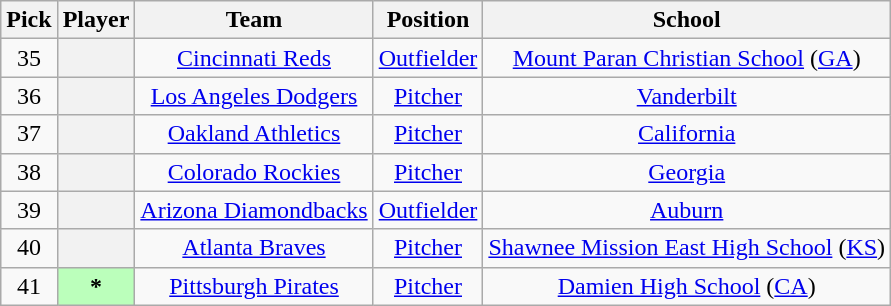<table class="wikitable sortable plainrowheaders" style="text-align:center; width=74%">
<tr>
<th scope="col">Pick</th>
<th scope="col">Player</th>
<th scope="col">Team</th>
<th scope="col">Position</th>
<th scope="col">School</th>
</tr>
<tr>
<td>35</td>
<th scope="row" style="text-align:center"></th>
<td><a href='#'>Cincinnati Reds</a></td>
<td><a href='#'>Outfielder</a></td>
<td><a href='#'>Mount Paran Christian School</a> (<a href='#'>GA</a>)</td>
</tr>
<tr>
<td>36</td>
<th scope="row" style="text-align:center"></th>
<td><a href='#'>Los Angeles Dodgers</a></td>
<td><a href='#'>Pitcher</a></td>
<td><a href='#'>Vanderbilt</a></td>
</tr>
<tr>
<td>37</td>
<th scope="row" style="text-align:center"></th>
<td><a href='#'>Oakland Athletics</a></td>
<td><a href='#'>Pitcher</a></td>
<td><a href='#'>California</a></td>
</tr>
<tr>
<td>38</td>
<th scope="row" style="text-align:center"></th>
<td><a href='#'>Colorado Rockies</a></td>
<td><a href='#'>Pitcher</a></td>
<td><a href='#'>Georgia</a></td>
</tr>
<tr>
<td>39</td>
<th scope="row" style="text-align:center"></th>
<td><a href='#'>Arizona Diamondbacks</a></td>
<td><a href='#'>Outfielder</a></td>
<td><a href='#'>Auburn</a></td>
</tr>
<tr>
<td>40</td>
<th scope="row" style="text-align:center"></th>
<td><a href='#'>Atlanta Braves</a></td>
<td><a href='#'>Pitcher</a></td>
<td><a href='#'>Shawnee Mission East High School</a> (<a href='#'>KS</a>)</td>
</tr>
<tr>
<td>41</td>
<th scope="row" style="text-align:center; background:#bfb;">*</th>
<td><a href='#'>Pittsburgh Pirates</a></td>
<td><a href='#'>Pitcher</a></td>
<td><a href='#'>Damien High School</a> (<a href='#'>CA</a>)</td>
</tr>
</table>
